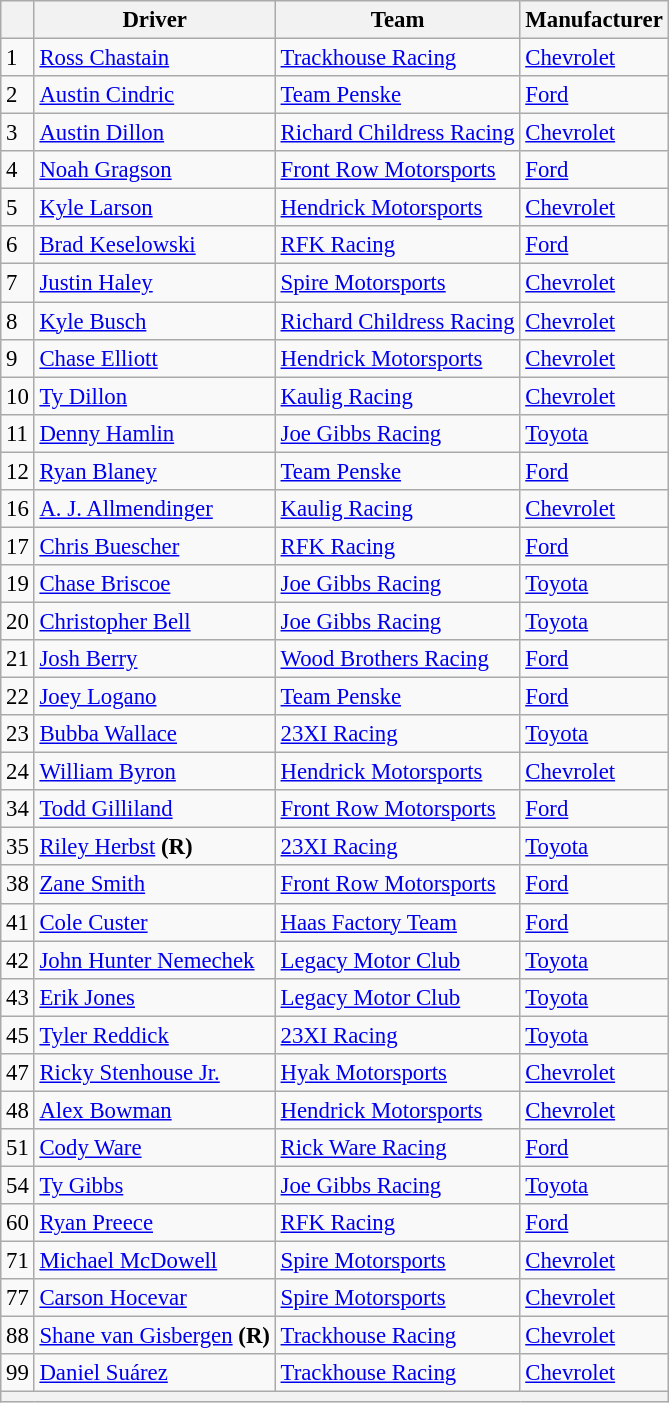<table class="wikitable" style="font-size:95%">
<tr>
<th></th>
<th>Driver</th>
<th>Team</th>
<th>Manufacturer</th>
</tr>
<tr>
<td>1</td>
<td><a href='#'>Ross Chastain</a></td>
<td><a href='#'>Trackhouse Racing</a></td>
<td><a href='#'>Chevrolet</a></td>
</tr>
<tr>
<td>2</td>
<td><a href='#'>Austin Cindric</a></td>
<td><a href='#'>Team Penske</a></td>
<td><a href='#'>Ford</a></td>
</tr>
<tr>
<td>3</td>
<td><a href='#'>Austin Dillon</a></td>
<td><a href='#'>Richard Childress Racing</a></td>
<td><a href='#'>Chevrolet</a></td>
</tr>
<tr>
<td>4</td>
<td><a href='#'>Noah Gragson</a></td>
<td><a href='#'>Front Row Motorsports</a></td>
<td><a href='#'>Ford</a></td>
</tr>
<tr>
<td>5</td>
<td><a href='#'>Kyle Larson</a></td>
<td><a href='#'>Hendrick Motorsports</a></td>
<td><a href='#'>Chevrolet</a></td>
</tr>
<tr>
<td>6</td>
<td><a href='#'>Brad Keselowski</a></td>
<td><a href='#'>RFK Racing</a></td>
<td><a href='#'>Ford</a></td>
</tr>
<tr>
<td>7</td>
<td><a href='#'>Justin Haley</a></td>
<td><a href='#'>Spire Motorsports</a></td>
<td><a href='#'>Chevrolet</a></td>
</tr>
<tr>
<td>8</td>
<td><a href='#'>Kyle Busch</a></td>
<td><a href='#'>Richard Childress Racing</a></td>
<td><a href='#'>Chevrolet</a></td>
</tr>
<tr>
<td>9</td>
<td><a href='#'>Chase Elliott</a></td>
<td><a href='#'>Hendrick Motorsports</a></td>
<td><a href='#'>Chevrolet</a></td>
</tr>
<tr>
<td>10</td>
<td><a href='#'>Ty Dillon</a></td>
<td><a href='#'>Kaulig Racing</a></td>
<td><a href='#'>Chevrolet</a></td>
</tr>
<tr>
<td>11</td>
<td><a href='#'>Denny Hamlin</a></td>
<td><a href='#'>Joe Gibbs Racing</a></td>
<td><a href='#'>Toyota</a></td>
</tr>
<tr>
<td>12</td>
<td><a href='#'>Ryan Blaney</a></td>
<td><a href='#'>Team Penske</a></td>
<td><a href='#'>Ford</a></td>
</tr>
<tr>
<td>16</td>
<td><a href='#'>A. J. Allmendinger</a></td>
<td><a href='#'>Kaulig Racing</a></td>
<td><a href='#'>Chevrolet</a></td>
</tr>
<tr>
<td>17</td>
<td><a href='#'>Chris Buescher</a></td>
<td><a href='#'>RFK Racing</a></td>
<td><a href='#'>Ford</a></td>
</tr>
<tr>
<td>19</td>
<td><a href='#'>Chase Briscoe</a></td>
<td><a href='#'>Joe Gibbs Racing</a></td>
<td><a href='#'>Toyota</a></td>
</tr>
<tr>
<td>20</td>
<td><a href='#'>Christopher Bell</a></td>
<td><a href='#'>Joe Gibbs Racing</a></td>
<td><a href='#'>Toyota</a></td>
</tr>
<tr>
<td>21</td>
<td><a href='#'>Josh Berry</a></td>
<td><a href='#'>Wood Brothers Racing</a></td>
<td><a href='#'>Ford</a></td>
</tr>
<tr>
<td>22</td>
<td><a href='#'>Joey Logano</a></td>
<td><a href='#'>Team Penske</a></td>
<td><a href='#'>Ford</a></td>
</tr>
<tr>
<td>23</td>
<td><a href='#'>Bubba Wallace</a></td>
<td><a href='#'>23XI Racing</a></td>
<td><a href='#'>Toyota</a></td>
</tr>
<tr>
<td>24</td>
<td><a href='#'>William Byron</a></td>
<td><a href='#'>Hendrick Motorsports</a></td>
<td><a href='#'>Chevrolet</a></td>
</tr>
<tr>
<td>34</td>
<td><a href='#'>Todd Gilliland</a></td>
<td><a href='#'>Front Row Motorsports</a></td>
<td><a href='#'>Ford</a></td>
</tr>
<tr>
<td>35</td>
<td><a href='#'>Riley Herbst</a> <strong>(R)</strong></td>
<td><a href='#'>23XI Racing</a></td>
<td><a href='#'>Toyota</a></td>
</tr>
<tr>
<td>38</td>
<td><a href='#'>Zane Smith</a></td>
<td><a href='#'>Front Row Motorsports</a></td>
<td><a href='#'>Ford</a></td>
</tr>
<tr>
<td>41</td>
<td><a href='#'>Cole Custer</a></td>
<td><a href='#'>Haas Factory Team</a></td>
<td><a href='#'>Ford</a></td>
</tr>
<tr>
<td>42</td>
<td><a href='#'>John Hunter Nemechek</a></td>
<td><a href='#'>Legacy Motor Club</a></td>
<td><a href='#'>Toyota</a></td>
</tr>
<tr>
<td>43</td>
<td><a href='#'>Erik Jones</a></td>
<td><a href='#'>Legacy Motor Club</a></td>
<td><a href='#'>Toyota</a></td>
</tr>
<tr>
<td>45</td>
<td><a href='#'>Tyler Reddick</a></td>
<td><a href='#'>23XI Racing</a></td>
<td><a href='#'>Toyota</a></td>
</tr>
<tr>
<td>47</td>
<td><a href='#'>Ricky Stenhouse Jr.</a></td>
<td><a href='#'>Hyak Motorsports</a></td>
<td><a href='#'>Chevrolet</a></td>
</tr>
<tr>
<td>48</td>
<td><a href='#'>Alex Bowman</a></td>
<td><a href='#'>Hendrick Motorsports</a></td>
<td><a href='#'>Chevrolet</a></td>
</tr>
<tr>
<td>51</td>
<td><a href='#'>Cody Ware</a></td>
<td><a href='#'>Rick Ware Racing</a></td>
<td><a href='#'>Ford</a></td>
</tr>
<tr>
<td>54</td>
<td><a href='#'>Ty Gibbs</a></td>
<td><a href='#'>Joe Gibbs Racing</a></td>
<td><a href='#'>Toyota</a></td>
</tr>
<tr>
<td>60</td>
<td><a href='#'>Ryan Preece</a></td>
<td><a href='#'>RFK Racing</a></td>
<td><a href='#'>Ford</a></td>
</tr>
<tr>
<td>71</td>
<td><a href='#'>Michael McDowell</a></td>
<td><a href='#'>Spire Motorsports</a></td>
<td><a href='#'>Chevrolet</a></td>
</tr>
<tr>
<td>77</td>
<td><a href='#'>Carson Hocevar</a></td>
<td><a href='#'>Spire Motorsports</a></td>
<td><a href='#'>Chevrolet</a></td>
</tr>
<tr>
<td>88</td>
<td><a href='#'>Shane van Gisbergen</a> <strong>(R)</strong></td>
<td><a href='#'>Trackhouse Racing</a></td>
<td><a href='#'>Chevrolet</a></td>
</tr>
<tr>
<td>99</td>
<td><a href='#'>Daniel Suárez</a></td>
<td><a href='#'>Trackhouse Racing</a></td>
<td><a href='#'>Chevrolet</a></td>
</tr>
<tr>
<th colspan="4"></th>
</tr>
</table>
